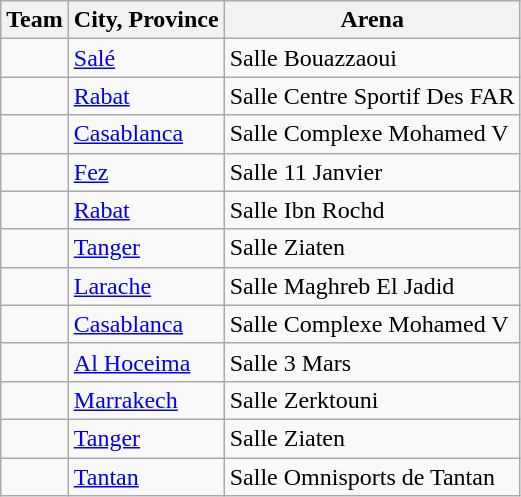<table class="wikitable" style="margin:1em 2em 1em 1em;">
<tr>
<th>Team</th>
<th>City, Province</th>
<th>Arena</th>
</tr>
<tr>
<td></td>
<td><a href='#'>Salé</a></td>
<td>Salle Bouazzaoui</td>
</tr>
<tr>
<td></td>
<td><a href='#'>Rabat</a></td>
<td>Salle Centre Sportif Des FAR</td>
</tr>
<tr>
<td></td>
<td><a href='#'>Casablanca</a></td>
<td>Salle Complexe Mohamed V</td>
</tr>
<tr>
<td></td>
<td><a href='#'>Fez</a></td>
<td>Salle 11 Janvier</td>
</tr>
<tr>
<td></td>
<td><a href='#'>Rabat</a></td>
<td>Salle Ibn Rochd</td>
</tr>
<tr>
<td></td>
<td><a href='#'>Tanger</a></td>
<td>Salle Ziaten</td>
</tr>
<tr>
<td></td>
<td><a href='#'>Larache</a></td>
<td>Salle Maghreb El Jadid</td>
</tr>
<tr>
<td></td>
<td><a href='#'>Casablanca</a></td>
<td>Salle Complexe Mohamed V</td>
</tr>
<tr>
<td></td>
<td><a href='#'>Al Hoceima</a></td>
<td>Salle 3 Mars</td>
</tr>
<tr>
<td></td>
<td><a href='#'>Marrakech</a></td>
<td>Salle Zerktouni</td>
</tr>
<tr>
<td></td>
<td><a href='#'>Tanger</a></td>
<td>Salle Ziaten</td>
</tr>
<tr>
<td></td>
<td><a href='#'>Tantan</a></td>
<td>Salle Omnisports de Tantan</td>
</tr>
</table>
